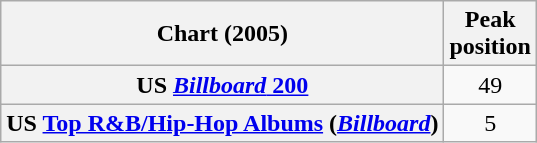<table class="wikitable sortable plainrowheaders" style="text-align:center">
<tr>
<th scope="col">Chart (2005)</th>
<th scope="col">Peak<br>position</th>
</tr>
<tr>
<th scope="row">US <a href='#'><em>Billboard</em> 200</a></th>
<td>49</td>
</tr>
<tr>
<th scope="row">US <a href='#'>Top R&B/Hip-Hop Albums</a> (<em><a href='#'>Billboard</a></em>)</th>
<td>5</td>
</tr>
</table>
